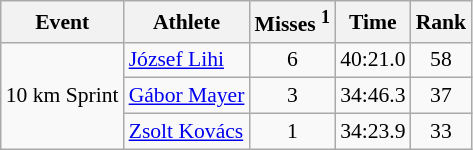<table class="wikitable" style="font-size:90%">
<tr>
<th>Event</th>
<th>Athlete</th>
<th>Misses <sup>1</sup></th>
<th>Time</th>
<th>Rank</th>
</tr>
<tr>
<td rowspan="3">10 km Sprint</td>
<td><a href='#'>József Lihi</a></td>
<td align="center">6</td>
<td align="center">40:21.0</td>
<td align="center">58</td>
</tr>
<tr>
<td><a href='#'>Gábor Mayer</a></td>
<td align="center">3</td>
<td align="center">34:46.3</td>
<td align="center">37</td>
</tr>
<tr>
<td><a href='#'>Zsolt Kovács</a></td>
<td align="center">1</td>
<td align="center">34:23.9</td>
<td align="center">33</td>
</tr>
</table>
